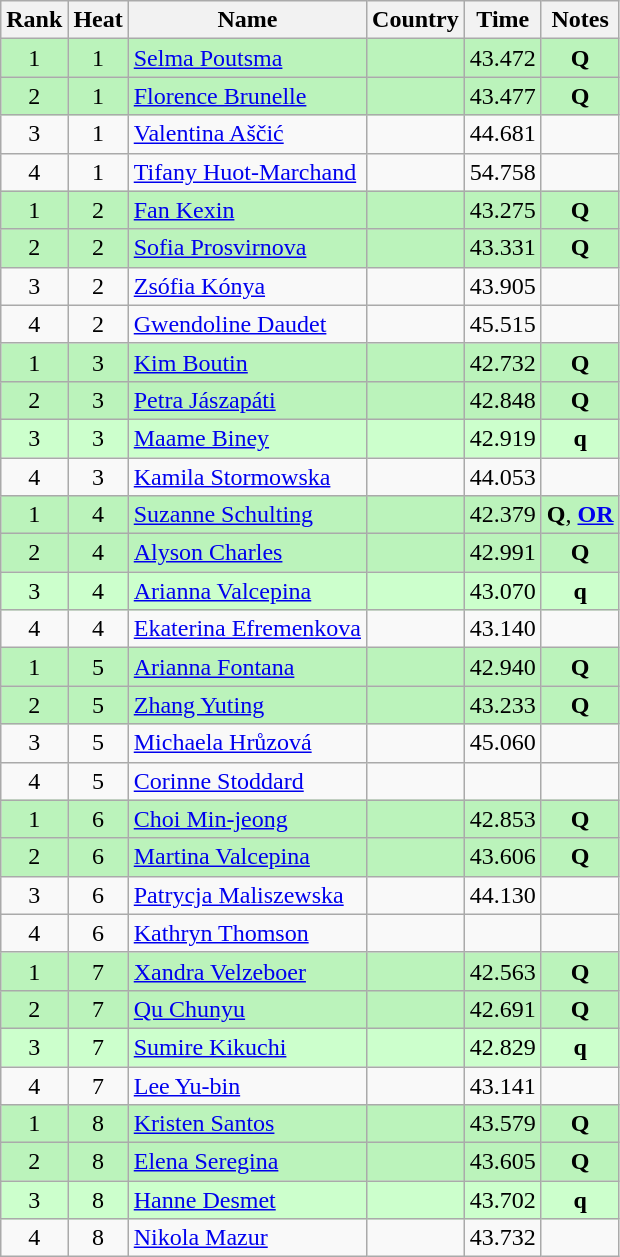<table class="wikitable sortable" style="text-align:center">
<tr>
<th>Rank</th>
<th>Heat</th>
<th>Name</th>
<th>Country</th>
<th>Time</th>
<th>Notes</th>
</tr>
<tr bgcolor=#bbf3bb>
<td>1</td>
<td>1</td>
<td align=left><a href='#'>Selma Poutsma</a></td>
<td align=left></td>
<td>43.472</td>
<td><strong>Q</strong></td>
</tr>
<tr bgcolor=#bbf3bb>
<td>2</td>
<td>1</td>
<td align=left><a href='#'>Florence Brunelle</a></td>
<td align=left></td>
<td>43.477</td>
<td><strong>Q</strong></td>
</tr>
<tr>
<td>3</td>
<td>1</td>
<td align=left><a href='#'>Valentina Aščić</a></td>
<td align=left></td>
<td>44.681</td>
<td></td>
</tr>
<tr>
<td>4</td>
<td>1</td>
<td align=left><a href='#'>Tifany Huot-Marchand</a></td>
<td align=left></td>
<td>54.758</td>
<td></td>
</tr>
<tr bgcolor=#bbf3bb>
<td>1</td>
<td>2</td>
<td align=left><a href='#'>Fan Kexin</a></td>
<td align=left></td>
<td>43.275</td>
<td><strong>Q</strong></td>
</tr>
<tr bgcolor=#bbf3bb>
<td>2</td>
<td>2</td>
<td align=left><a href='#'>Sofia Prosvirnova</a></td>
<td align=left></td>
<td>43.331</td>
<td><strong>Q</strong></td>
</tr>
<tr>
<td>3</td>
<td>2</td>
<td align=left><a href='#'>Zsófia Kónya</a></td>
<td align=left></td>
<td>43.905</td>
<td></td>
</tr>
<tr>
<td>4</td>
<td>2</td>
<td align=left><a href='#'>Gwendoline Daudet</a></td>
<td align=left></td>
<td>45.515</td>
<td></td>
</tr>
<tr bgcolor=#bbf3bb>
<td>1</td>
<td>3</td>
<td align=left><a href='#'>Kim Boutin</a></td>
<td align=left></td>
<td>42.732</td>
<td><strong>Q</strong></td>
</tr>
<tr bgcolor=#bbf3bb>
<td>2</td>
<td>3</td>
<td align=left><a href='#'>Petra Jászapáti</a></td>
<td align=left></td>
<td>42.848</td>
<td><strong>Q</strong></td>
</tr>
<tr bgcolor=ccffcc>
<td>3</td>
<td>3</td>
<td align=left><a href='#'>Maame Biney</a></td>
<td align=left></td>
<td>42.919</td>
<td><strong>q</strong></td>
</tr>
<tr>
<td>4</td>
<td>3</td>
<td align=left><a href='#'>Kamila Stormowska</a></td>
<td align=left></td>
<td>44.053</td>
<td></td>
</tr>
<tr bgcolor=bbf3bb>
<td>1</td>
<td>4</td>
<td align=left><a href='#'>Suzanne Schulting</a></td>
<td align=left></td>
<td>42.379</td>
<td><strong>Q</strong>, <strong><a href='#'>OR</a></strong></td>
</tr>
<tr bgcolor=bbf3bb>
<td>2</td>
<td>4</td>
<td align=left><a href='#'>Alyson Charles</a></td>
<td align=left></td>
<td>42.991</td>
<td><strong>Q</strong></td>
</tr>
<tr bgcolor=ccffcc>
<td>3</td>
<td>4</td>
<td align=left><a href='#'>Arianna Valcepina</a></td>
<td align=left></td>
<td>43.070</td>
<td><strong>q</strong></td>
</tr>
<tr>
<td>4</td>
<td>4</td>
<td align=left><a href='#'>Ekaterina Efremenkova</a></td>
<td align=left></td>
<td>43.140</td>
<td></td>
</tr>
<tr bgcolor=bbf3bb>
<td>1</td>
<td>5</td>
<td align=left><a href='#'>Arianna Fontana</a></td>
<td align=left></td>
<td>42.940</td>
<td><strong>Q</strong></td>
</tr>
<tr bgcolor=bbf3bb>
<td>2</td>
<td>5</td>
<td align=left><a href='#'>Zhang Yuting</a></td>
<td align=left></td>
<td>43.233</td>
<td><strong>Q</strong></td>
</tr>
<tr>
<td>3</td>
<td>5</td>
<td align=left><a href='#'>Michaela Hrůzová</a></td>
<td align=left></td>
<td>45.060</td>
<td></td>
</tr>
<tr>
<td>4</td>
<td>5</td>
<td align=left><a href='#'>Corinne Stoddard</a></td>
<td align=left></td>
<td></td>
<td></td>
</tr>
<tr bgcolor=bbf3bb>
<td>1</td>
<td>6</td>
<td align=left><a href='#'>Choi Min-jeong</a></td>
<td align=left></td>
<td>42.853</td>
<td><strong>Q</strong></td>
</tr>
<tr bgcolor=bbf3bb>
<td>2</td>
<td>6</td>
<td align=left><a href='#'>Martina Valcepina</a></td>
<td align=left></td>
<td>43.606</td>
<td><strong>Q</strong></td>
</tr>
<tr>
<td>3</td>
<td>6</td>
<td align=left><a href='#'>Patrycja Maliszewska</a></td>
<td align=left></td>
<td>44.130</td>
<td></td>
</tr>
<tr>
<td>4</td>
<td>6</td>
<td align=left><a href='#'>Kathryn Thomson</a></td>
<td align=left></td>
<td></td>
<td></td>
</tr>
<tr bgcolor=bbf3bb>
<td>1</td>
<td>7</td>
<td align=left><a href='#'>Xandra Velzeboer</a></td>
<td align=left></td>
<td>42.563</td>
<td><strong>Q</strong></td>
</tr>
<tr bgcolor=bbf3bb>
<td>2</td>
<td>7</td>
<td align=left><a href='#'>Qu Chunyu</a></td>
<td align=left></td>
<td>42.691</td>
<td><strong>Q</strong></td>
</tr>
<tr bgcolor=ccffcc>
<td>3</td>
<td>7</td>
<td align=left><a href='#'>Sumire Kikuchi</a></td>
<td align=left></td>
<td>42.829</td>
<td><strong>q</strong></td>
</tr>
<tr>
<td>4</td>
<td>7</td>
<td align=left><a href='#'>Lee Yu-bin</a></td>
<td align=left></td>
<td>43.141</td>
<td></td>
</tr>
<tr bgcolor=bbf3bb>
<td>1</td>
<td>8</td>
<td align=left><a href='#'>Kristen Santos</a></td>
<td align=left></td>
<td>43.579</td>
<td><strong>Q</strong></td>
</tr>
<tr bgcolor=bbf3bb>
<td>2</td>
<td>8</td>
<td align=left><a href='#'>Elena Seregina</a></td>
<td align=left></td>
<td>43.605</td>
<td><strong>Q</strong></td>
</tr>
<tr bgcolor=ccffcc>
<td>3</td>
<td>8</td>
<td align=left><a href='#'>Hanne Desmet</a></td>
<td align=left></td>
<td>43.702</td>
<td><strong>q</strong></td>
</tr>
<tr>
<td>4</td>
<td>8</td>
<td align=left><a href='#'>Nikola Mazur</a></td>
<td align=left></td>
<td>43.732</td>
<td></td>
</tr>
</table>
